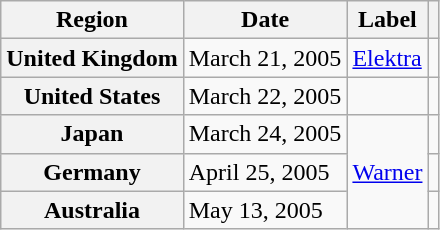<table class="wikitable plainrowheaders">
<tr>
<th scope="col">Region</th>
<th scope="col">Date</th>
<th scope="col">Label</th>
<th scope="col"></th>
</tr>
<tr>
<th scope="row">United Kingdom</th>
<td>March 21, 2005</td>
<td><a href='#'>Elektra</a></td>
<td align="center"></td>
</tr>
<tr>
<th scope="row">United States</th>
<td>March 22, 2005</td>
<td></td>
<td align="center"></td>
</tr>
<tr>
<th scope="row">Japan</th>
<td>March 24, 2005</td>
<td rowspan="3"><a href='#'>Warner</a></td>
<td align="center"></td>
</tr>
<tr>
<th scope="row">Germany</th>
<td>April 25, 2005</td>
<td align="center"></td>
</tr>
<tr>
<th scope="row">Australia</th>
<td>May 13, 2005</td>
<td align="center"></td>
</tr>
</table>
